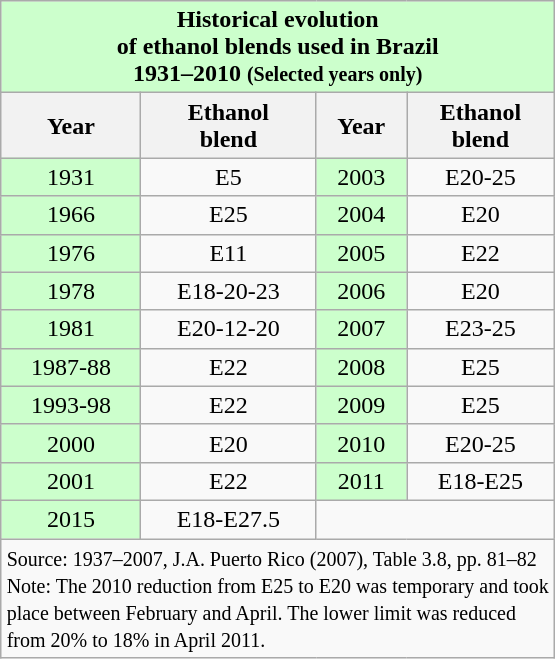<table class="wikitable" style="float: right; margin-left: 10px">
<tr>
<th colspan="4"  style="text-align:center; background:#cfc;">Historical evolution <br>of ethanol blends used in Brazil<br>  1931–2010 <small>(Selected years only)</small></th>
</tr>
<tr>
<th>Year</th>
<th>Ethanol<br>blend</th>
<th>Year</th>
<th>Ethanol<br>blend</th>
</tr>
<tr style="text-align:center;">
<td style="background:#cfc;">1931</td>
<td>E5</td>
<td style="background:#cfc;">2003</td>
<td>E20-25</td>
</tr>
<tr style="text-align:center;">
<td style="background:#cfc;">1966</td>
<td>E25</td>
<td style="background:#cfc;">2004</td>
<td>E20</td>
</tr>
<tr style="text-align:center;">
<td style="background:#cfc;">1976</td>
<td>E11</td>
<td style="background:#cfc;">2005</td>
<td>E22</td>
</tr>
<tr style="text-align:center;">
<td style="background:#cfc;">1978</td>
<td>E18-20-23</td>
<td style="background:#cfc;">2006</td>
<td>E20</td>
</tr>
<tr style="text-align:center;">
<td style="background:#cfc;">1981</td>
<td>E20-12-20</td>
<td style="background:#cfc;">2007</td>
<td>E23-25</td>
</tr>
<tr style="text-align:center;">
<td style="background:#cfc;">1987-88</td>
<td>E22</td>
<td style="background:#cfc;">2008</td>
<td>E25</td>
</tr>
<tr style="text-align:center;">
<td style="background:#cfc;">1993-98</td>
<td>E22</td>
<td style="background:#cfc;">2009</td>
<td>E25</td>
</tr>
<tr style="text-align:center;">
<td style="background:#cfc;">2000</td>
<td>E20</td>
<td style="background:#cfc;">2010</td>
<td>E20-25</td>
</tr>
<tr style="text-align:center;">
<td style="background:#cfc;">2001</td>
<td>E22</td>
<td style="background:#cfc;">2011</td>
<td>E18-E25</td>
</tr>
<tr style="text-align:center;">
<td style="background:#cfc;">2015</td>
<td>E18-E27.5</td>
</tr>
<tr style="text-align:left;">
<td colspan="4"><small>Source: 1937–2007, J.A. Puerto Rico (2007), Table 3.8, pp. 81–82<br>Note: The 2010 reduction from E25 to E20 was temporary and took<br>place between February and April. The lower limit was reduced<br> from 20% to 18% in April 2011.</small></td>
</tr>
</table>
